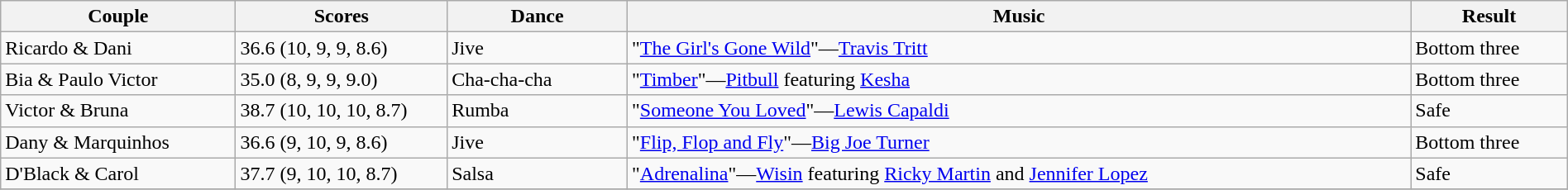<table class="wikitable sortable" style="width:100%;">
<tr>
<th width="15.0%">Couple<br></th>
<th width="13.5%">Scores</th>
<th width="11.5%">Dance</th>
<th width="50.0%">Music</th>
<th width="10.0%">Result</th>
</tr>
<tr>
<td>Ricardo & Dani<br></td>
<td>36.6 (10, 9, 9, 8.6)</td>
<td>Jive</td>
<td>"<a href='#'>The Girl's Gone Wild</a>"—<a href='#'>Travis Tritt</a></td>
<td>Bottom three</td>
</tr>
<tr>
<td>Bia & Paulo Victor<br></td>
<td>35.0 (8, 9, 9, 9.0)</td>
<td>Cha-cha-cha</td>
<td>"<a href='#'>Timber</a>"—<a href='#'>Pitbull</a> featuring <a href='#'>Kesha</a></td>
<td>Bottom three</td>
</tr>
<tr>
<td>Victor & Bruna<br></td>
<td>38.7 (10, 10, 10, 8.7)</td>
<td>Rumba</td>
<td>"<a href='#'>Someone You Loved</a>"—<a href='#'>Lewis Capaldi</a></td>
<td>Safe</td>
</tr>
<tr>
<td>Dany & Marquinhos<br></td>
<td>36.6 (9, 10, 9, 8.6)</td>
<td>Jive</td>
<td>"<a href='#'>Flip, Flop and Fly</a>"—<a href='#'>Big Joe Turner</a></td>
<td>Bottom three</td>
</tr>
<tr>
<td>D'Black & Carol<br></td>
<td>37.7 (9, 10, 10, 8.7)</td>
<td>Salsa</td>
<td>"<a href='#'>Adrenalina</a>"—<a href='#'>Wisin</a> featuring <a href='#'>Ricky Martin</a> and <a href='#'>Jennifer Lopez</a></td>
<td>Safe</td>
</tr>
<tr>
</tr>
</table>
